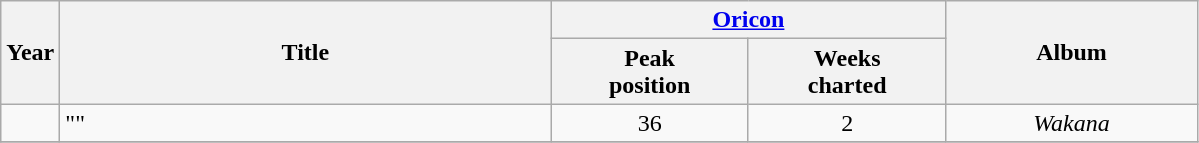<table class="wikitable plainrowheaders" style="text-align:center">
<tr>
<th rowspan=2; style="width:2em;">Year</th>
<th rowspan=2; style="width:20em;">Title</th>
<th colspan=2; style="width:16em;"><a href='#'>Oricon</a></th>
<th rowspan=2; style="width:10em;">Album</th>
</tr>
<tr>
<th style="width:6em;">Peak<br>position</th>
<th style="width:6em;">Weeks<br> charted</th>
</tr>
<tr>
<td></td>
<td align=left>""</td>
<td>36</td>
<td>2</td>
<td><em>Wakana</em></td>
</tr>
<tr>
</tr>
</table>
